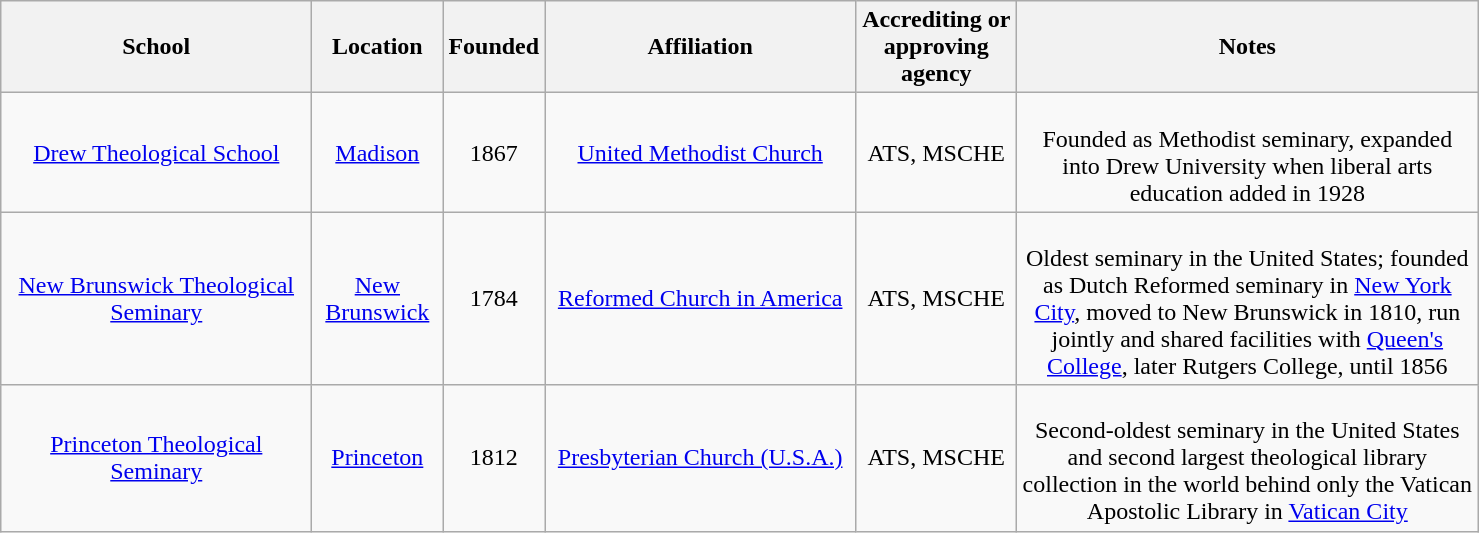<table class="wikitable sortable" style="text-align:center;">
<tr>
<th scope="col" width=200>School</th>
<th scope="col" width=80>Location</th>
<th scope="col" width=50>Founded</th>
<th scope="col" width=200>Affiliation</th>
<th scope="col" width=100>Accrediting or approving agency</th>
<th scope="col" width=300>Notes</th>
</tr>
<tr>
<td><a href='#'>Drew Theological School</a></td>
<td><a href='#'>Madison</a></td>
<td align="center">1867</td>
<td><a href='#'>United Methodist Church</a></td>
<td>ATS, MSCHE</td>
<td><br>Founded as Methodist seminary, expanded into Drew University when liberal arts education added in 1928</td>
</tr>
<tr>
<td><a href='#'>New Brunswick Theological Seminary</a></td>
<td><a href='#'>New Brunswick</a></td>
<td align="center">1784</td>
<td><a href='#'>Reformed Church in America</a></td>
<td>ATS, MSCHE</td>
<td><br>Oldest seminary in the United States; founded as Dutch Reformed seminary in <a href='#'>New York City</a>, moved to New Brunswick in 1810, run jointly and shared facilities with <a href='#'>Queen's College</a>, later Rutgers College, until 1856</td>
</tr>
<tr>
<td><a href='#'>Princeton Theological Seminary</a></td>
<td><a href='#'>Princeton</a></td>
<td align="center">1812</td>
<td><a href='#'>Presbyterian Church (U.S.A.)</a></td>
<td>ATS, MSCHE</td>
<td><br>Second-oldest seminary in the United States and second largest theological library collection in the world behind only the Vatican Apostolic Library in <a href='#'>Vatican City</a></td>
</tr>
</table>
